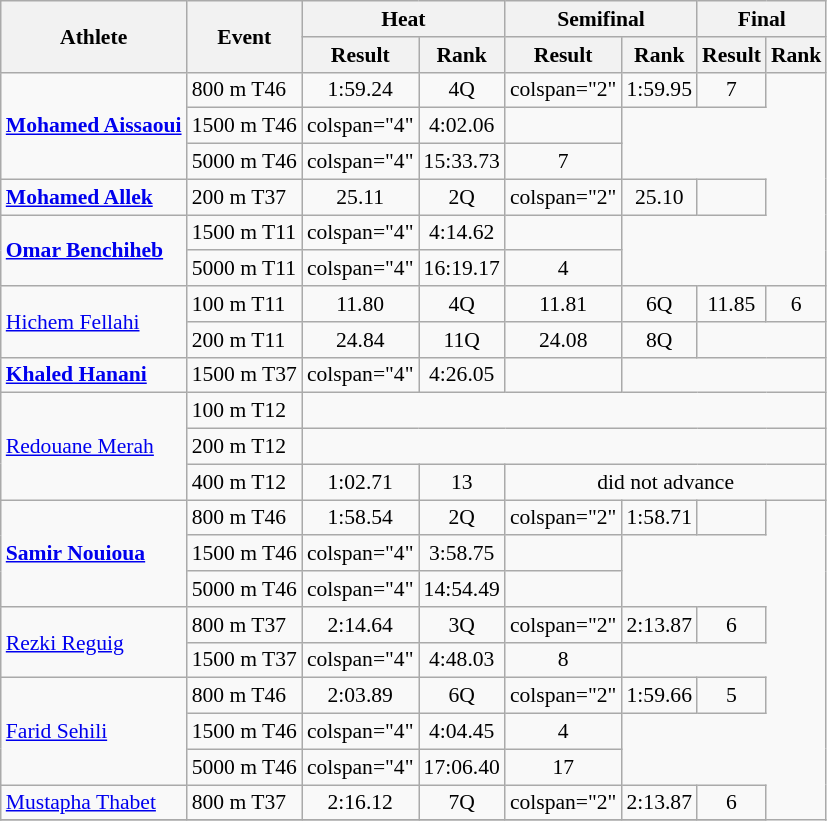<table class="wikitable" style="text-align:center; font-size:90%">
<tr>
<th rowspan="2">Athlete</th>
<th rowspan="2">Event</th>
<th colspan="2">Heat</th>
<th colspan="2">Semifinal</th>
<th colspan="2">Final</th>
</tr>
<tr>
<th>Result</th>
<th>Rank</th>
<th>Result</th>
<th>Rank</th>
<th>Result</th>
<th>Rank</th>
</tr>
<tr>
<td align="left" rowspan="3"><strong><a href='#'>Mohamed Aissaoui</a></strong></td>
<td align=left>800 m T46</td>
<td>1:59.24</td>
<td>4Q</td>
<td>colspan="2" </td>
<td>1:59.95</td>
<td>7</td>
</tr>
<tr>
<td align=left>1500 m T46</td>
<td>colspan="4" </td>
<td>4:02.06</td>
<td></td>
</tr>
<tr>
<td align=left>5000 m T46</td>
<td>colspan="4" </td>
<td>15:33.73</td>
<td>7</td>
</tr>
<tr>
<td align="left" rowspan="1"><strong><a href='#'>Mohamed Allek</a></strong></td>
<td align=left>200 m T37</td>
<td>25.11</td>
<td>2Q</td>
<td>colspan="2" </td>
<td>25.10</td>
<td></td>
</tr>
<tr>
<td align="left" rowspan="2"><strong><a href='#'>Omar Benchiheb</a></strong></td>
<td align=left>1500 m T11</td>
<td>colspan="4" </td>
<td>4:14.62</td>
<td></td>
</tr>
<tr>
<td align=left>5000 m T11</td>
<td>colspan="4" </td>
<td>16:19.17</td>
<td>4</td>
</tr>
<tr>
<td align="left" rowspan="2"><a href='#'>Hichem Fellahi</a></td>
<td align=left>100 m T11</td>
<td>11.80</td>
<td>4Q</td>
<td>11.81</td>
<td>6Q</td>
<td>11.85</td>
<td>6</td>
</tr>
<tr>
<td align=left>200 m T11</td>
<td>24.84</td>
<td>11Q</td>
<td>24.08</td>
<td>8Q</td>
<td colspan=2></td>
</tr>
<tr>
<td align="left" rowspan="1"><strong><a href='#'>Khaled Hanani</a></strong></td>
<td align=left>1500 m T37</td>
<td>colspan="4" </td>
<td>4:26.05</td>
<td></td>
</tr>
<tr>
<td align="left" rowspan="3"><a href='#'>Redouane Merah</a></td>
<td align=left>100 m T12</td>
<td colspan=6></td>
</tr>
<tr>
<td align=left>200 m T12</td>
<td colspan=6></td>
</tr>
<tr>
<td align=left>400 m T12</td>
<td>1:02.71</td>
<td>13</td>
<td colspan=4>did not advance</td>
</tr>
<tr>
<td align="left" rowspan="3"><strong><a href='#'>Samir Nouioua</a></strong></td>
<td align=left>800 m T46</td>
<td>1:58.54</td>
<td>2Q</td>
<td>colspan="2" </td>
<td>1:58.71</td>
<td></td>
</tr>
<tr>
<td align=left>1500 m T46</td>
<td>colspan="4" </td>
<td>3:58.75</td>
<td></td>
</tr>
<tr>
<td align=left>5000 m T46</td>
<td>colspan="4" </td>
<td>14:54.49</td>
<td></td>
</tr>
<tr>
<td align="left" rowspan="2"><a href='#'>Rezki Reguig</a></td>
<td align=left>800 m T37</td>
<td>2:14.64</td>
<td>3Q</td>
<td>colspan="2" </td>
<td>2:13.87</td>
<td>6</td>
</tr>
<tr>
<td align=left>1500 m T37</td>
<td>colspan="4" </td>
<td>4:48.03</td>
<td>8</td>
</tr>
<tr>
<td align="left" rowspan="3"><a href='#'>Farid Sehili</a></td>
<td align=left>800 m T46</td>
<td>2:03.89</td>
<td>6Q</td>
<td>colspan="2" </td>
<td>1:59.66</td>
<td>5</td>
</tr>
<tr>
<td align=left>1500 m T46</td>
<td>colspan="4" </td>
<td>4:04.45</td>
<td>4</td>
</tr>
<tr>
<td align=left>5000 m T46</td>
<td>colspan="4" </td>
<td>17:06.40</td>
<td>17</td>
</tr>
<tr>
<td align="left" rowspan="1"><a href='#'>Mustapha Thabet</a></td>
<td align=left>800 m T37</td>
<td>2:16.12</td>
<td>7Q</td>
<td>colspan="2" </td>
<td>2:13.87</td>
<td>6</td>
</tr>
<tr>
</tr>
</table>
